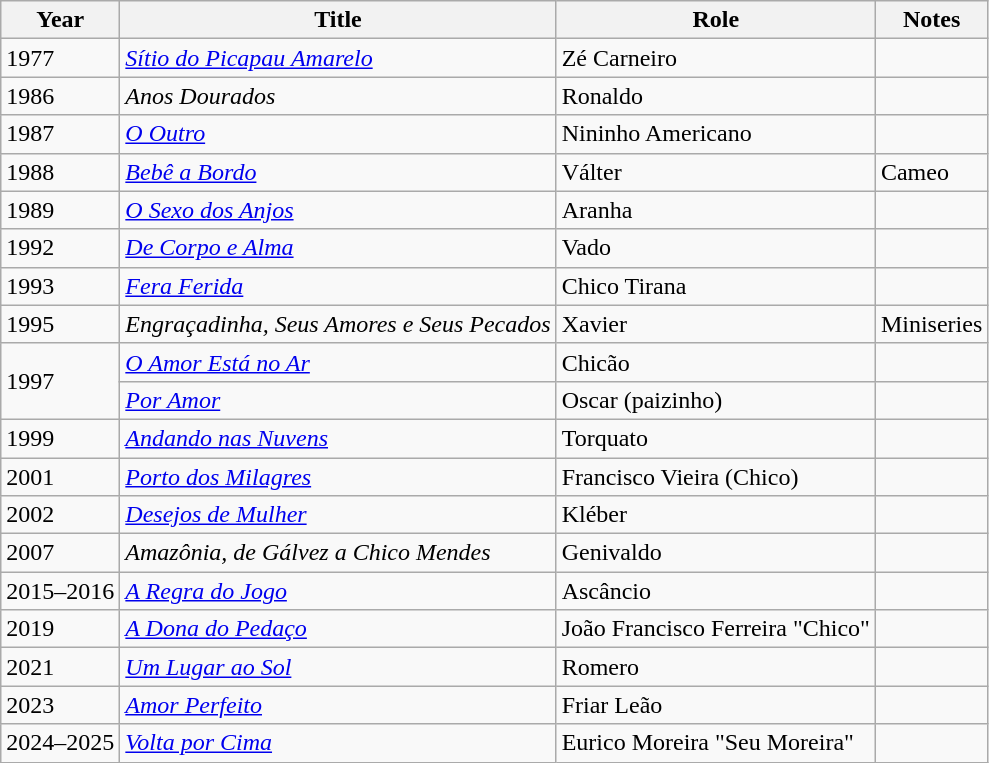<table class="wikitable plainrowheaders">
<tr>
<th>Year</th>
<th>Title</th>
<th>Role</th>
<th>Notes</th>
</tr>
<tr>
<td>1977</td>
<td><a href='#'><em>Sítio do Picapau Amarelo</em></a></td>
<td>Zé Carneiro</td>
<td></td>
</tr>
<tr>
<td>1986</td>
<td><em>Anos Dourados</em></td>
<td>Ronaldo</td>
<td></td>
</tr>
<tr>
<td>1987</td>
<td><em><a href='#'>O Outro</a></em></td>
<td>Nininho Americano</td>
<td></td>
</tr>
<tr>
<td>1988</td>
<td><em><a href='#'>Bebê a Bordo</a></em></td>
<td>Válter</td>
<td>Cameo</td>
</tr>
<tr>
<td>1989</td>
<td><em><a href='#'>O Sexo dos Anjos</a></em></td>
<td>Aranha</td>
<td></td>
</tr>
<tr>
<td>1992</td>
<td><em><a href='#'>De Corpo e Alma</a></em></td>
<td>Vado</td>
<td></td>
</tr>
<tr>
<td>1993</td>
<td><em><a href='#'>Fera Ferida</a></em></td>
<td>Chico Tirana</td>
<td></td>
</tr>
<tr>
<td>1995</td>
<td><em>Engraçadinha, Seus Amores e Seus Pecados</em></td>
<td>Xavier</td>
<td>Miniseries</td>
</tr>
<tr>
<td rowspan="2">1997</td>
<td><em><a href='#'>O Amor Está no Ar</a></em></td>
<td>Chicão</td>
<td></td>
</tr>
<tr>
<td><em><a href='#'>Por Amor</a></em></td>
<td>Oscar (paizinho)</td>
<td></td>
</tr>
<tr>
<td>1999</td>
<td><em><a href='#'>Andando nas Nuvens</a></em></td>
<td>Torquato</td>
<td></td>
</tr>
<tr>
<td>2001</td>
<td><em><a href='#'>Porto dos Milagres</a></em></td>
<td>Francisco Vieira (Chico)</td>
<td></td>
</tr>
<tr>
<td>2002</td>
<td><em><a href='#'>Desejos de Mulher</a></em></td>
<td>Kléber</td>
<td></td>
</tr>
<tr>
<td>2007</td>
<td><em>Amazônia, de Gálvez a Chico Mendes</em></td>
<td>Genivaldo</td>
<td></td>
</tr>
<tr>
<td>2015–2016</td>
<td><em><a href='#'>A Regra do Jogo</a></em></td>
<td>Ascâncio</td>
<td></td>
</tr>
<tr>
<td>2019</td>
<td><em><a href='#'>A Dona do Pedaço</a></em></td>
<td>João Francisco Ferreira "Chico"</td>
<td></td>
</tr>
<tr>
<td>2021</td>
<td><em><a href='#'>Um Lugar ao Sol</a></em></td>
<td>Romero</td>
<td></td>
</tr>
<tr>
<td>2023</td>
<td><em><a href='#'>Amor Perfeito</a></em></td>
<td>Friar Leão</td>
<td></td>
</tr>
<tr>
<td>2024–2025</td>
<td><em><a href='#'>Volta por Cima</a></em></td>
<td>Eurico Moreira "Seu Moreira"</td>
<td></td>
</tr>
</table>
